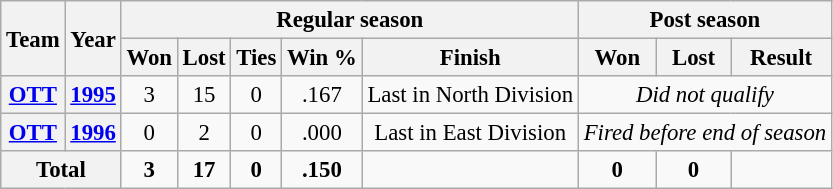<table class="wikitable" style="font-size: 95%; text-align:center;">
<tr>
<th rowspan="2">Team</th>
<th rowspan="2">Year</th>
<th colspan="5">Regular season</th>
<th colspan="4">Post season</th>
</tr>
<tr>
<th>Won</th>
<th>Lost</th>
<th>Ties</th>
<th>Win %</th>
<th>Finish</th>
<th>Won</th>
<th>Lost</th>
<th>Result</th>
</tr>
<tr>
<th><a href='#'>OTT</a></th>
<th><a href='#'>1995</a></th>
<td>3</td>
<td>15</td>
<td>0</td>
<td>.167</td>
<td>Last in North Division</td>
<td colspan="3"><em>Did not qualify</em></td>
</tr>
<tr>
<th><a href='#'>OTT</a></th>
<th><a href='#'>1996</a></th>
<td>0</td>
<td>2</td>
<td>0</td>
<td>.000</td>
<td>Last in East Division</td>
<td colspan="3"><em>Fired before end of season</em></td>
</tr>
<tr>
<th colspan="2"><strong>Total</strong></th>
<td><strong>3</strong></td>
<td><strong>17</strong></td>
<td><strong>0</strong></td>
<td><strong>.150</strong></td>
<td></td>
<td><strong>0</strong></td>
<td><strong>0</strong></td>
<td></td>
</tr>
</table>
